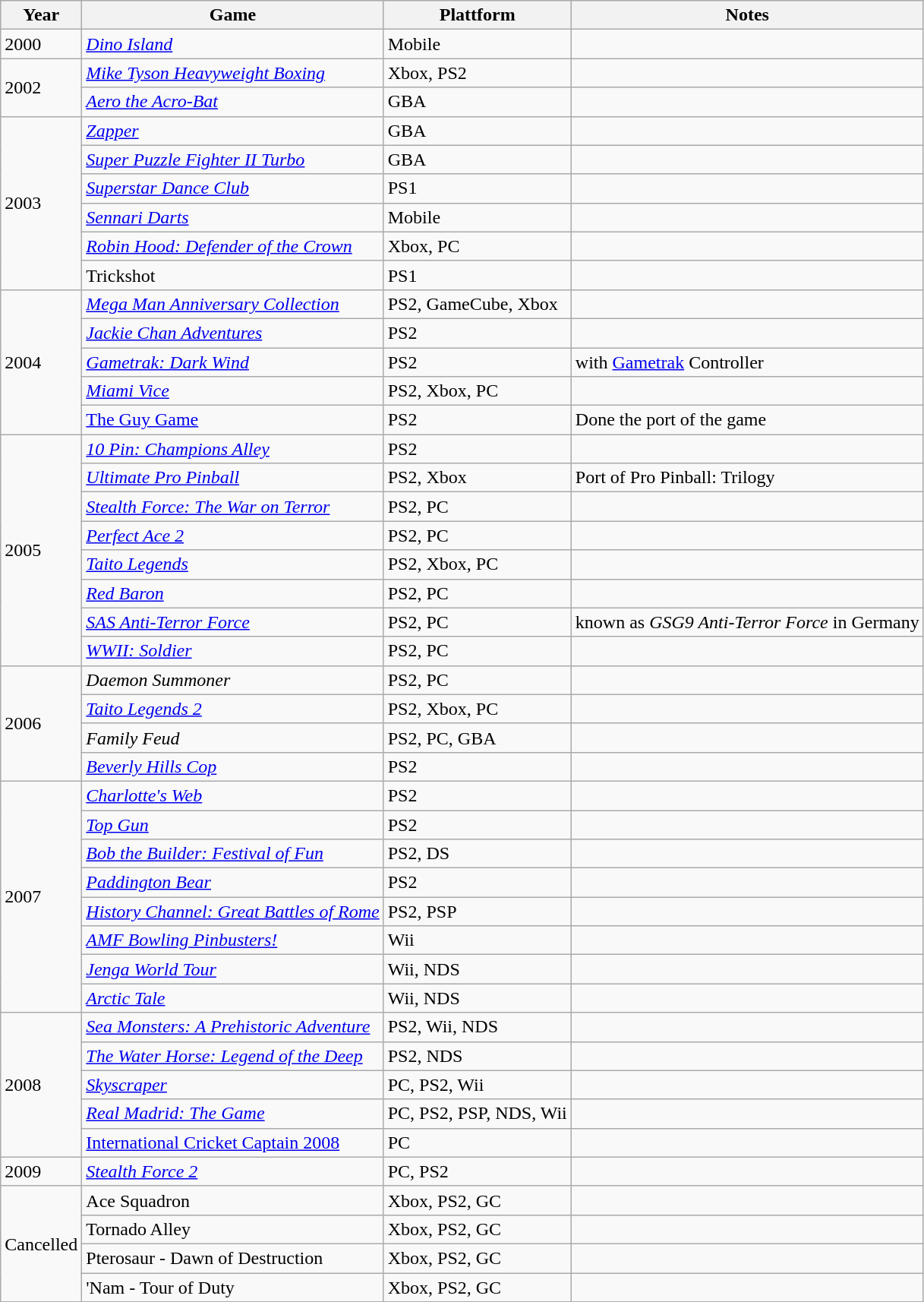<table class="wikitable">
<tr>
<th>Year</th>
<th>Game</th>
<th>Plattform</th>
<th>Notes</th>
</tr>
<tr>
<td>2000</td>
<td><em><a href='#'>Dino Island</a></em></td>
<td>Mobile</td>
<td></td>
</tr>
<tr>
<td rowspan="2">2002</td>
<td><em><a href='#'>Mike Tyson Heavyweight Boxing</a></em></td>
<td>Xbox, PS2</td>
<td></td>
</tr>
<tr>
<td><em><a href='#'>Aero the Acro-Bat</a></em></td>
<td>GBA</td>
<td></td>
</tr>
<tr>
<td rowspan="6">2003</td>
<td><em><a href='#'>Zapper</a></em></td>
<td>GBA</td>
<td></td>
</tr>
<tr>
<td><em><a href='#'>Super Puzzle Fighter II Turbo</a></em></td>
<td>GBA</td>
<td></td>
</tr>
<tr>
<td><em><a href='#'>Superstar Dance Club</a></em></td>
<td>PS1</td>
<td></td>
</tr>
<tr>
<td><em><a href='#'>Sennari Darts</a></em></td>
<td>Mobile</td>
<td></td>
</tr>
<tr>
<td><em><a href='#'>Robin Hood: Defender of the Crown</a></em></td>
<td>Xbox, PC</td>
<td></td>
</tr>
<tr>
<td>Trickshot</td>
<td>PS1</td>
<td></td>
</tr>
<tr>
<td rowspan="5">2004</td>
<td><em><a href='#'>Mega Man Anniversary Collection</a></em></td>
<td>PS2, GameCube, Xbox</td>
<td></td>
</tr>
<tr>
<td><em><a href='#'>Jackie Chan Adventures</a></em></td>
<td>PS2</td>
<td></td>
</tr>
<tr>
<td><em><a href='#'>Gametrak: Dark Wind</a></em></td>
<td>PS2</td>
<td>with <a href='#'>Gametrak</a> Controller</td>
</tr>
<tr>
<td><em><a href='#'>Miami Vice</a></em></td>
<td>PS2, Xbox, PC</td>
<td></td>
</tr>
<tr>
<td><a href='#'>The Guy Game</a></td>
<td>PS2</td>
<td>Done the port of the game</td>
</tr>
<tr>
<td rowspan="8">2005</td>
<td><em><a href='#'>10 Pin: Champions Alley</a></em></td>
<td>PS2</td>
<td></td>
</tr>
<tr>
<td><em><a href='#'>Ultimate Pro Pinball</a></em></td>
<td>PS2, Xbox</td>
<td>Port of Pro Pinball: Trilogy</td>
</tr>
<tr>
<td><em><a href='#'>Stealth Force: The War on Terror</a></em></td>
<td>PS2, PC</td>
<td></td>
</tr>
<tr>
<td><em><a href='#'>Perfect Ace 2</a></em></td>
<td>PS2, PC</td>
<td></td>
</tr>
<tr>
<td><em><a href='#'>Taito Legends</a></em></td>
<td>PS2, Xbox, PC</td>
<td></td>
</tr>
<tr>
<td><em><a href='#'>Red Baron</a></em></td>
<td>PS2, PC</td>
<td></td>
</tr>
<tr>
<td><em><a href='#'>SAS Anti-Terror Force</a></em></td>
<td>PS2, PC</td>
<td>known as <em>GSG9 Anti-Terror Force</em> in Germany</td>
</tr>
<tr>
<td><em><a href='#'>WWII: Soldier</a></em></td>
<td>PS2, PC</td>
<td></td>
</tr>
<tr>
<td rowspan="4">2006</td>
<td><em>Daemon Summoner</em></td>
<td>PS2, PC</td>
<td></td>
</tr>
<tr>
<td><em><a href='#'>Taito Legends 2</a></em></td>
<td>PS2, Xbox, PC</td>
<td></td>
</tr>
<tr>
<td><em>Family Feud</em></td>
<td>PS2, PC, GBA</td>
<td></td>
</tr>
<tr>
<td><em><a href='#'>Beverly Hills Cop</a></em></td>
<td>PS2</td>
<td></td>
</tr>
<tr>
<td rowspan="8">2007</td>
<td><em><a href='#'>Charlotte's Web</a></em></td>
<td>PS2</td>
<td></td>
</tr>
<tr>
<td><em><a href='#'>Top Gun</a></em></td>
<td>PS2</td>
<td></td>
</tr>
<tr>
<td><em><a href='#'>Bob the Builder: Festival of Fun</a></em></td>
<td>PS2, DS</td>
<td></td>
</tr>
<tr>
<td><em><a href='#'>Paddington Bear</a></em></td>
<td>PS2</td>
<td></td>
</tr>
<tr>
<td><em><a href='#'>History Channel: Great Battles of Rome</a></em></td>
<td>PS2, PSP</td>
<td></td>
</tr>
<tr>
<td><em><a href='#'>AMF Bowling Pinbusters!</a></em></td>
<td>Wii</td>
<td></td>
</tr>
<tr>
<td><em><a href='#'>Jenga World Tour</a></em></td>
<td>Wii, NDS</td>
<td></td>
</tr>
<tr>
<td><em><a href='#'>Arctic Tale</a></em></td>
<td>Wii, NDS</td>
<td></td>
</tr>
<tr>
<td rowspan="5">2008</td>
<td><em><a href='#'>Sea Monsters: A Prehistoric Adventure</a></em></td>
<td>PS2, Wii, NDS</td>
<td></td>
</tr>
<tr>
<td><em><a href='#'>The Water Horse: Legend of the Deep</a></em></td>
<td>PS2, NDS</td>
<td></td>
</tr>
<tr>
<td><em><a href='#'>Skyscraper</a></em></td>
<td>PC, PS2, Wii</td>
<td></td>
</tr>
<tr>
<td><em><a href='#'>Real Madrid: The Game</a></em></td>
<td>PC, PS2, PSP, NDS, Wii</td>
<td></td>
</tr>
<tr>
<td><a href='#'>International Cricket Captain 2008</a></td>
<td>PC</td>
<td></td>
</tr>
<tr>
<td>2009</td>
<td><em><a href='#'>Stealth Force 2</a></em></td>
<td>PC, PS2</td>
<td></td>
</tr>
<tr>
<td rowspan="4">Cancelled</td>
<td>Ace Squadron</td>
<td>Xbox, PS2, GC</td>
<td></td>
</tr>
<tr>
<td>Tornado Alley</td>
<td>Xbox, PS2, GC</td>
<td></td>
</tr>
<tr>
<td>Pterosaur - Dawn of Destruction</td>
<td>Xbox, PS2, GC</td>
<td></td>
</tr>
<tr>
<td>'Nam - Tour of Duty</td>
<td>Xbox, PS2, GC</td>
<td></td>
</tr>
</table>
